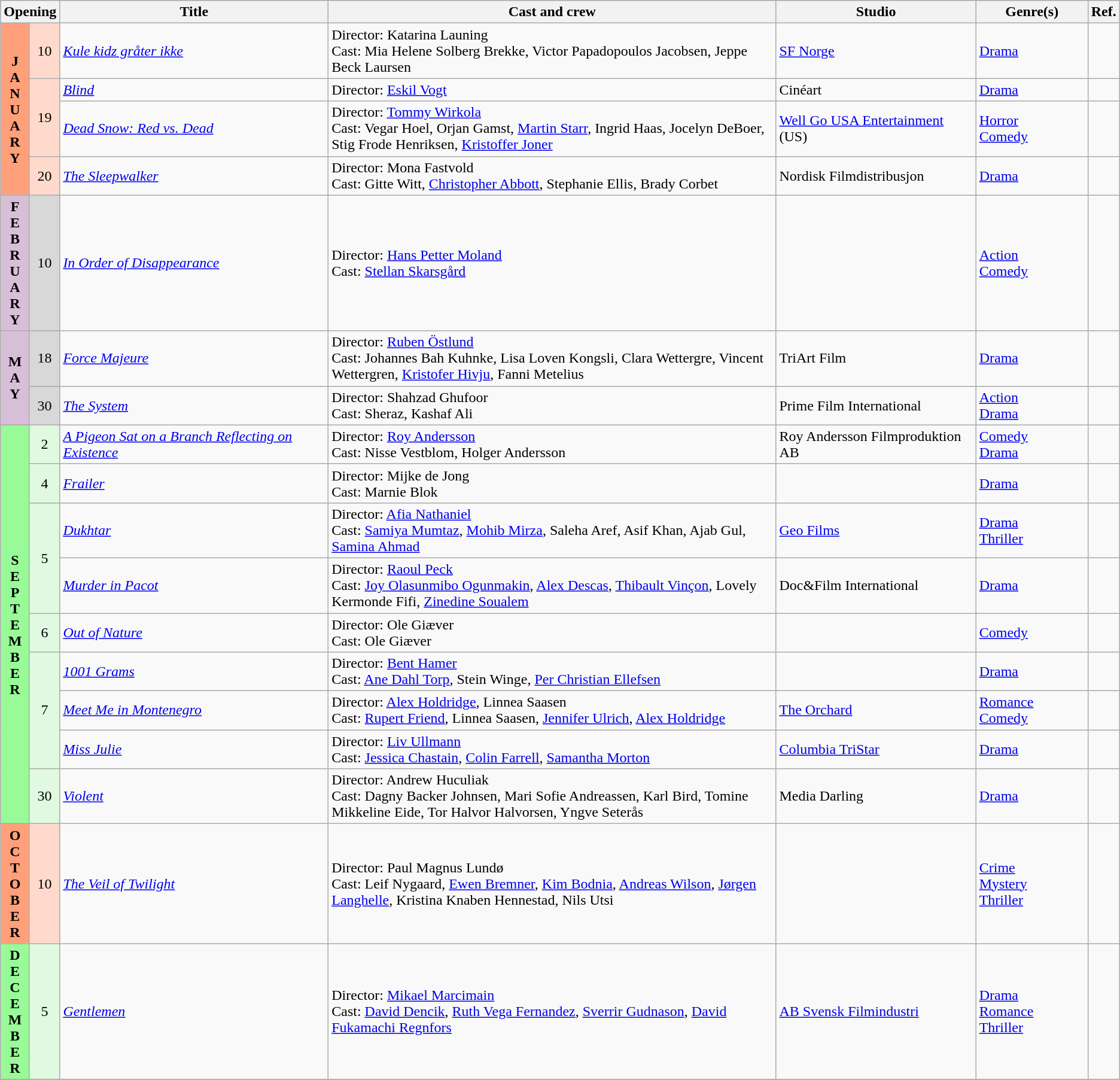<table class="wikitable">
<tr style="background:#b0e0e6; text-align:center;">
<th colspan="2">Opening</th>
<th style="width:24%;">Title</th>
<th style="width:40%;">Cast and crew</th>
<th>Studio</th>
<th style="width:10%;">Genre(s)</th>
<th style="width:2%;">Ref.</th>
</tr>
<tr>
<th rowspan="4" style="text-align:center; background:#ffa07a; textcolor:#000;">J<br>A<br>N<br>U<br>A<br>R<br>Y</th>
<td rowspan="1" style="text-align:center; background:#ffdacc;">10</td>
<td><em><a href='#'>Kule kidz gråter ikke</a></em></td>
<td>Director: Katarina Launing <br> Cast: Mia Helene Solberg Brekke, Victor Papadopoulos Jacobsen, Jeppe Beck Laursen</td>
<td><a href='#'>SF Norge</a></td>
<td><a href='#'>Drama</a></td>
<td style="text-align:center"></td>
</tr>
<tr>
<td rowspan="2" style="text-align:center; background:#ffdacc;">19</td>
<td><em><a href='#'>Blind</a></em></td>
<td>Director: <a href='#'>Eskil Vogt</a></td>
<td>Cinéart</td>
<td><a href='#'>Drama</a></td>
<td style="text-align:center"></td>
</tr>
<tr>
<td><em><a href='#'>Dead Snow: Red vs. Dead</a></em></td>
<td>Director: <a href='#'>Tommy Wirkola</a> <br> Cast: Vegar Hoel, Orjan Gamst, <a href='#'>Martin Starr</a>, Ingrid Haas, Jocelyn DeBoer, Stig Frode Henriksen, <a href='#'>Kristoffer Joner</a></td>
<td><a href='#'>Well Go USA Entertainment</a> (US)</td>
<td><a href='#'>Horror</a> <br> <a href='#'>Comedy</a></td>
<td style="text-align:center"></td>
</tr>
<tr>
<td rowspan="1" style="text-align:center; background:#ffdacc;">20</td>
<td><em><a href='#'>The Sleepwalker</a></em></td>
<td>Director: Mona Fastvold <br> Cast: Gitte Witt, <a href='#'>Christopher Abbott</a>, Stephanie Ellis, Brady Corbet</td>
<td>Nordisk Filmdistribusjon</td>
<td><a href='#'>Drama</a></td>
<td style="text-align:center"></td>
</tr>
<tr>
<th rowspan="1" style="text-align:center; background:thistle; textcolor:#000;">F<br>E<br>B<br>R<br>U<br>A<br>R<br>Y</th>
<td rowspan="1" style="text-align:center; background:#d8d8d8;">10</td>
<td><em><a href='#'>In Order of Disappearance</a></em></td>
<td>Director: <a href='#'>Hans Petter Moland</a> <br> Cast: <a href='#'>Stellan Skarsgård</a></td>
<td></td>
<td><a href='#'>Action</a> <br> <a href='#'>Comedy</a></td>
<td style="text-align:center"></td>
</tr>
<tr>
<th rowspan="2" style="text-align:center; background:thistle; textcolor:#000;">M<br>A<br>Y</th>
<td rowspan="1" style="text-align:center; background:#d8d8d8;">18</td>
<td><em><a href='#'>Force Majeure</a></em></td>
<td>Director: <a href='#'>Ruben Östlund</a> <br> Cast: Johannes Bah Kuhnke, Lisa Loven Kongsli, Clara Wettergre, Vincent Wettergren, <a href='#'>Kristofer Hivju</a>, Fanni Metelius</td>
<td>TriArt Film</td>
<td><a href='#'>Drama</a></td>
<td style="text-align:center"></td>
</tr>
<tr>
<td rowspan="1" style="text-align:center; background:#d8d8d8;">30</td>
<td><em><a href='#'>The System</a></em></td>
<td>Director: Shahzad Ghufoor <br> Cast: Sheraz, Kashaf Ali</td>
<td>Prime Film International</td>
<td><a href='#'>Action</a> <br> <a href='#'>Drama</a></td>
<td style="text-align:center"></td>
</tr>
<tr>
<th rowspan="9" style="text-align:center; background:#98fb98; textcolor:#000;">S<br>E<br>P<br>T<br>E<br>M<br>B<br>E<br>R</th>
<td rowspan="1" style="text-align:center; background:#e0f9e0;">2</td>
<td><em><a href='#'>A Pigeon Sat on a Branch Reflecting on Existence</a></em></td>
<td>Director: <a href='#'>Roy Andersson</a> <br> Cast: Nisse Vestblom, Holger Andersson</td>
<td>Roy Andersson Filmproduktion AB</td>
<td><a href='#'>Comedy</a> <br> <a href='#'>Drama</a></td>
<td style="text-align:center"></td>
</tr>
<tr>
<td rowspan="1" style="text-align:center; background:#e0f9e0;">4</td>
<td><em><a href='#'>Frailer</a></em></td>
<td>Director: Mijke de Jong <br> Cast: Marnie Blok</td>
<td></td>
<td><a href='#'>Drama</a></td>
<td style="text-align:center"></td>
</tr>
<tr>
<td rowspan="2" style="text-align:center; background:#e0f9e0;">5</td>
<td><em><a href='#'>Dukhtar</a></em></td>
<td>Director: <a href='#'>Afia Nathaniel</a> <br> Cast: <a href='#'>Samiya Mumtaz</a>, <a href='#'>Mohib Mirza</a>, Saleha Aref, Asif Khan, Ajab Gul, <a href='#'>Samina Ahmad</a></td>
<td><a href='#'>Geo Films</a></td>
<td><a href='#'>Drama</a> <br> <a href='#'>Thriller</a></td>
<td style="text-align:center"></td>
</tr>
<tr>
<td><em><a href='#'>Murder in Pacot</a></em></td>
<td>Director: <a href='#'>Raoul Peck</a> <br> Cast: <a href='#'>Joy Olasunmibo Ogunmakin</a>, <a href='#'>Alex Descas</a>, <a href='#'>Thibault Vinçon</a>, Lovely Kermonde Fifi, <a href='#'>Zinedine Soualem</a></td>
<td>Doc&Film International</td>
<td><a href='#'>Drama</a></td>
<td style="text-align:center"></td>
</tr>
<tr>
<td rowspan="1" style="text-align:center; background:#e0f9e0;">6</td>
<td><em><a href='#'>Out of Nature</a></em></td>
<td>Director: Ole Giæver <br> Cast: Ole Giæver</td>
<td></td>
<td><a href='#'>Comedy</a></td>
<td style="text-align:center"></td>
</tr>
<tr>
<td rowspan="3" style="text-align:center; background:#e0f9e0;">7</td>
<td><em><a href='#'>1001 Grams</a></em></td>
<td>Director: <a href='#'>Bent Hamer</a> <br> Cast: <a href='#'>Ane Dahl Torp</a>, Stein Winge, <a href='#'>Per Christian Ellefsen</a></td>
<td></td>
<td><a href='#'>Drama</a></td>
<td style="text-align:center"></td>
</tr>
<tr>
<td><em><a href='#'>Meet Me in Montenegro</a></em></td>
<td>Director: <a href='#'>Alex Holdridge</a>, Linnea Saasen <br> Cast: <a href='#'>Rupert Friend</a>,  Linnea Saasen, <a href='#'>Jennifer Ulrich</a>, <a href='#'>Alex Holdridge</a></td>
<td><a href='#'>The Orchard</a></td>
<td><a href='#'>Romance</a> <br> <a href='#'>Comedy</a></td>
<td style="text-align:center"></td>
</tr>
<tr>
<td><em><a href='#'>Miss Julie</a></em></td>
<td>Director: <a href='#'>Liv Ullmann</a> <br> Cast: <a href='#'>Jessica Chastain</a>, <a href='#'>Colin Farrell</a>, <a href='#'>Samantha Morton</a></td>
<td><a href='#'>Columbia TriStar</a></td>
<td><a href='#'>Drama</a></td>
<td style="text-align:center"></td>
</tr>
<tr>
<td rowspan="1" style="text-align:center; background:#e0f9e0;">30</td>
<td><em><a href='#'>Violent</a></em></td>
<td>Director: Andrew Huculiak <br> Cast: Dagny Backer Johnsen, Mari Sofie Andreassen, Karl Bird, Tomine Mikkeline Eide, Tor Halvor Halvorsen, Yngve Seterås</td>
<td>Media Darling</td>
<td><a href='#'>Drama</a></td>
<td style="text-align:center"></td>
</tr>
<tr>
<th rowspan="1" style="text-align:center; background:#ffa07a; textcolor:#000;">O<br>C<br>T<br>O<br>B<br>E<br>R</th>
<td rowspan="1" style="text-align:center; background:#ffdacc;">10</td>
<td><em><a href='#'>The Veil of Twilight</a></em></td>
<td>Director: Paul Magnus Lundø <br> Cast: Leif Nygaard, <a href='#'>Ewen Bremner</a>, <a href='#'>Kim Bodnia</a>, <a href='#'>Andreas Wilson</a>, <a href='#'>Jørgen Langhelle</a>, Kristina Knaben Hennestad, Nils Utsi</td>
<td></td>
<td><a href='#'>Crime</a> <br> <a href='#'>Mystery</a> <br> <a href='#'>Thriller</a></td>
<td style="text-align:center"></td>
</tr>
<tr>
<th rowspan="1" style="text-align:center; background:#98fb98; textcolor:#000;">D<br>E<br>C<br>E<br>M<br>B<br>E<br>R</th>
<td rowspan="1" style="text-align:center; background:#e0f9e0;">5</td>
<td><em><a href='#'>Gentlemen</a></em></td>
<td>Director: <a href='#'>Mikael Marcimain</a> <br> Cast: <a href='#'>David Dencik</a>, <a href='#'>Ruth Vega Fernandez</a>, <a href='#'>Sverrir Gudnason</a>, <a href='#'>David Fukamachi Regnfors</a></td>
<td><a href='#'>AB Svensk Filmindustri</a></td>
<td><a href='#'>Drama</a> <br> <a href='#'>Romance</a> <br> <a href='#'>Thriller</a></td>
<td style="text-align:center"></td>
</tr>
<tr>
</tr>
</table>
